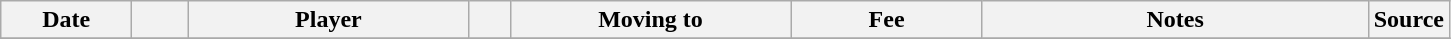<table class="wikitable sortable">
<tr>
<th style="width:80px;">Date</th>
<th style="width:30px;"></th>
<th style="width:180px;">Player</th>
<th style="width:20px;"></th>
<th style="width:180px;">Moving to</th>
<th style="width:120px;" class="unsortable">Fee</th>
<th style="width:250px;" class="unsortable">Notes</th>
<th style="width:20px;">Source</th>
</tr>
<tr>
</tr>
</table>
